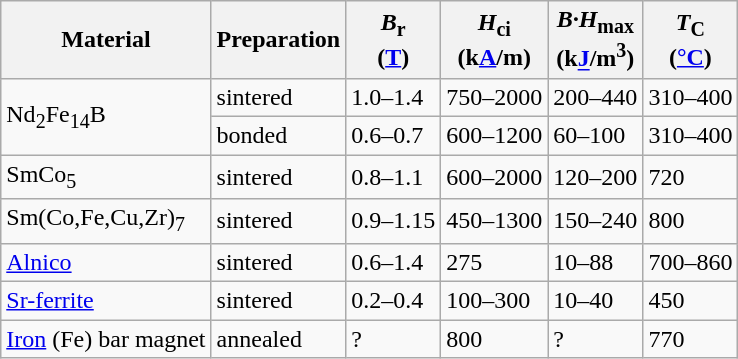<table class="wikitable">
<tr>
<th>Material</th>
<th>Preparation</th>
<th><em>B</em><sub>r</sub><br>(<a href='#'>T</a>)</th>
<th><em>H</em><sub>ci</sub><br>(k<a href='#'>A</a>/m)</th>
<th><em>B·H</em><sub>max</sub><br>(k<a href='#'>J</a>/m<sup>3</sup>)</th>
<th><em>T</em><sub>C</sub><br>(<a href='#'>°C</a>)</th>
</tr>
<tr>
<td rowspan="2">Nd<sub>2</sub>Fe<sub>14</sub>B</td>
<td>sintered</td>
<td>1.0–1.4</td>
<td>750–2000</td>
<td>200–440</td>
<td>310–400</td>
</tr>
<tr>
<td>bonded</td>
<td>0.6–0.7</td>
<td>600–1200</td>
<td>60–100</td>
<td>310–400</td>
</tr>
<tr>
<td>SmCo<sub>5</sub></td>
<td>sintered</td>
<td>0.8–1.1</td>
<td>600–2000</td>
<td>120–200</td>
<td>720</td>
</tr>
<tr>
<td>Sm(Co,Fe,Cu,Zr)<sub>7</sub></td>
<td>sintered</td>
<td>0.9–1.15</td>
<td>450–1300</td>
<td>150–240</td>
<td>800</td>
</tr>
<tr>
<td><a href='#'>Alnico</a></td>
<td>sintered</td>
<td>0.6–1.4</td>
<td>275</td>
<td>10–88</td>
<td>700–860</td>
</tr>
<tr>
<td><a href='#'>Sr-ferrite</a></td>
<td>sintered</td>
<td>0.2–0.4</td>
<td>100–300</td>
<td>10–40</td>
<td>450</td>
</tr>
<tr>
<td><a href='#'>Iron</a> (Fe) bar magnet</td>
<td>annealed</td>
<td>?</td>
<td>800</td>
<td>?</td>
<td>770</td>
</tr>
</table>
